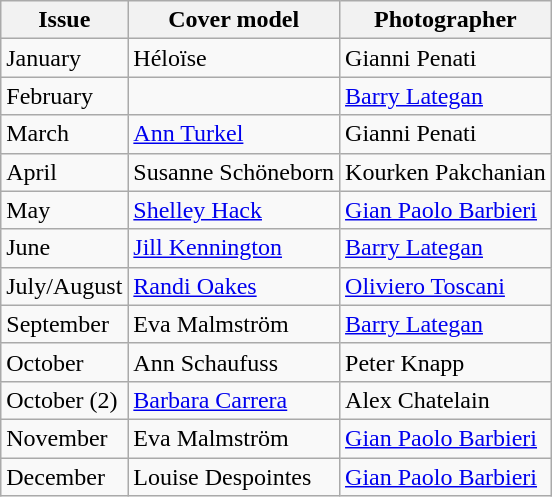<table class="sortable wikitable">
<tr>
<th>Issue</th>
<th>Cover model</th>
<th>Photographer</th>
</tr>
<tr>
<td>January</td>
<td>Héloïse</td>
<td>Gianni Penati</td>
</tr>
<tr>
<td>February</td>
<td></td>
<td><a href='#'>Barry Lategan</a></td>
</tr>
<tr>
<td>March</td>
<td><a href='#'>Ann Turkel</a></td>
<td>Gianni Penati</td>
</tr>
<tr>
<td>April</td>
<td>Susanne Schöneborn</td>
<td>Kourken Pakchanian</td>
</tr>
<tr>
<td>May</td>
<td><a href='#'>Shelley Hack</a></td>
<td><a href='#'>Gian Paolo Barbieri</a></td>
</tr>
<tr>
<td>June</td>
<td><a href='#'>Jill Kennington</a></td>
<td><a href='#'>Barry Lategan</a></td>
</tr>
<tr>
<td>July/August</td>
<td><a href='#'>Randi Oakes</a></td>
<td><a href='#'>Oliviero Toscani</a></td>
</tr>
<tr>
<td>September</td>
<td>Eva Malmström</td>
<td><a href='#'>Barry Lategan</a></td>
</tr>
<tr>
<td>October</td>
<td>Ann Schaufuss</td>
<td>Peter Knapp</td>
</tr>
<tr>
<td>October (2)</td>
<td><a href='#'>Barbara Carrera</a></td>
<td>Alex Chatelain</td>
</tr>
<tr>
<td>November</td>
<td>Eva Malmström</td>
<td><a href='#'>Gian Paolo Barbieri</a></td>
</tr>
<tr>
<td>December</td>
<td>Louise Despointes</td>
<td><a href='#'>Gian Paolo Barbieri</a></td>
</tr>
</table>
